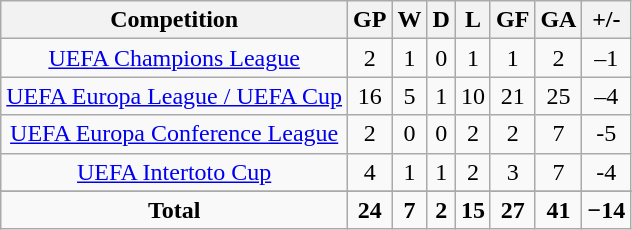<table class="wikitable" style="text-align:center">
<tr>
<th>Competition</th>
<th>GP</th>
<th>W</th>
<th>D</th>
<th>L</th>
<th>GF</th>
<th>GA</th>
<th>+/-</th>
</tr>
<tr>
<td><a href='#'>UEFA Champions League</a></td>
<td>2</td>
<td>1</td>
<td>0</td>
<td>1</td>
<td>1</td>
<td>2</td>
<td>–1</td>
</tr>
<tr>
<td><a href='#'>UEFA Europa League / UEFA Cup</a></td>
<td>16</td>
<td>5</td>
<td>1</td>
<td>10</td>
<td>21</td>
<td>25</td>
<td>–4</td>
</tr>
<tr>
<td><a href='#'>UEFA Europa Conference League</a></td>
<td>2</td>
<td>0</td>
<td>0</td>
<td>2</td>
<td>2</td>
<td>7</td>
<td>-5</td>
</tr>
<tr>
<td><a href='#'>UEFA Intertoto Cup</a></td>
<td>4</td>
<td>1</td>
<td>1</td>
<td>2</td>
<td>3</td>
<td>7</td>
<td>-4</td>
</tr>
<tr>
</tr>
<tr class="unsortable">
<td><strong>Total</strong></td>
<td><strong>24</strong></td>
<td><strong>7</strong></td>
<td><strong>2</strong></td>
<td><strong>15</strong></td>
<td><strong>27</strong></td>
<td><strong>41</strong></td>
<td><strong>−14</strong></td>
</tr>
</table>
